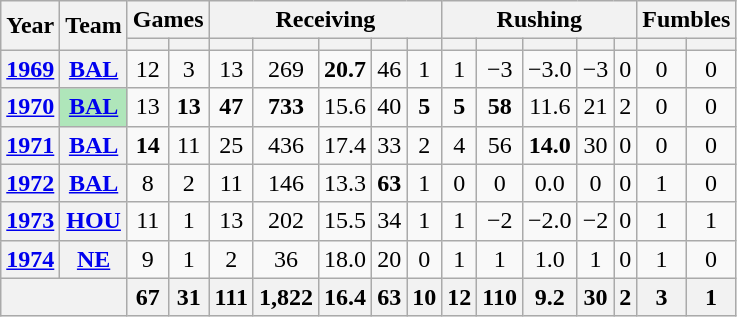<table class="wikitable" style="text-align:center;">
<tr>
<th rowspan="2">Year</th>
<th rowspan="2">Team</th>
<th colspan="2">Games</th>
<th colspan="5">Receiving</th>
<th colspan="5">Rushing</th>
<th colspan="2">Fumbles</th>
</tr>
<tr>
<th></th>
<th></th>
<th></th>
<th></th>
<th></th>
<th></th>
<th></th>
<th></th>
<th></th>
<th></th>
<th></th>
<th></th>
<th></th>
<th></th>
</tr>
<tr>
<th><a href='#'>1969</a></th>
<th><a href='#'>BAL</a></th>
<td>12</td>
<td>3</td>
<td>13</td>
<td>269</td>
<td><strong>20.7</strong></td>
<td>46</td>
<td>1</td>
<td>1</td>
<td>−3</td>
<td>−3.0</td>
<td>−3</td>
<td>0</td>
<td>0</td>
<td>0</td>
</tr>
<tr>
<th><a href='#'>1970</a></th>
<th style="background:#afe6ba;"><a href='#'>BAL</a></th>
<td>13</td>
<td><strong>13</strong></td>
<td><strong>47</strong></td>
<td><strong>733</strong></td>
<td>15.6</td>
<td>40</td>
<td><strong>5</strong></td>
<td><strong>5</strong></td>
<td><strong>58</strong></td>
<td>11.6</td>
<td>21</td>
<td>2</td>
<td>0</td>
<td>0</td>
</tr>
<tr>
<th><a href='#'>1971</a></th>
<th><a href='#'>BAL</a></th>
<td><strong>14</strong></td>
<td>11</td>
<td>25</td>
<td>436</td>
<td>17.4</td>
<td>33</td>
<td>2</td>
<td>4</td>
<td>56</td>
<td><strong>14.0</strong></td>
<td>30</td>
<td>0</td>
<td>0</td>
<td>0</td>
</tr>
<tr>
<th><a href='#'>1972</a></th>
<th><a href='#'>BAL</a></th>
<td>8</td>
<td>2</td>
<td>11</td>
<td>146</td>
<td>13.3</td>
<td><strong>63</strong></td>
<td>1</td>
<td>0</td>
<td>0</td>
<td>0.0</td>
<td>0</td>
<td>0</td>
<td>1</td>
<td>0</td>
</tr>
<tr>
<th><a href='#'>1973</a></th>
<th><a href='#'>HOU</a></th>
<td>11</td>
<td>1</td>
<td>13</td>
<td>202</td>
<td>15.5</td>
<td>34</td>
<td>1</td>
<td>1</td>
<td>−2</td>
<td>−2.0</td>
<td>−2</td>
<td>0</td>
<td>1</td>
<td>1</td>
</tr>
<tr>
<th><a href='#'>1974</a></th>
<th><a href='#'>NE</a></th>
<td>9</td>
<td>1</td>
<td>2</td>
<td>36</td>
<td>18.0</td>
<td>20</td>
<td>0</td>
<td>1</td>
<td>1</td>
<td>1.0</td>
<td>1</td>
<td>0</td>
<td>1</td>
<td>0</td>
</tr>
<tr>
<th colspan="2"></th>
<th>67</th>
<th>31</th>
<th>111</th>
<th>1,822</th>
<th>16.4</th>
<th>63</th>
<th>10</th>
<th>12</th>
<th>110</th>
<th>9.2</th>
<th>30</th>
<th>2</th>
<th>3</th>
<th>1</th>
</tr>
</table>
